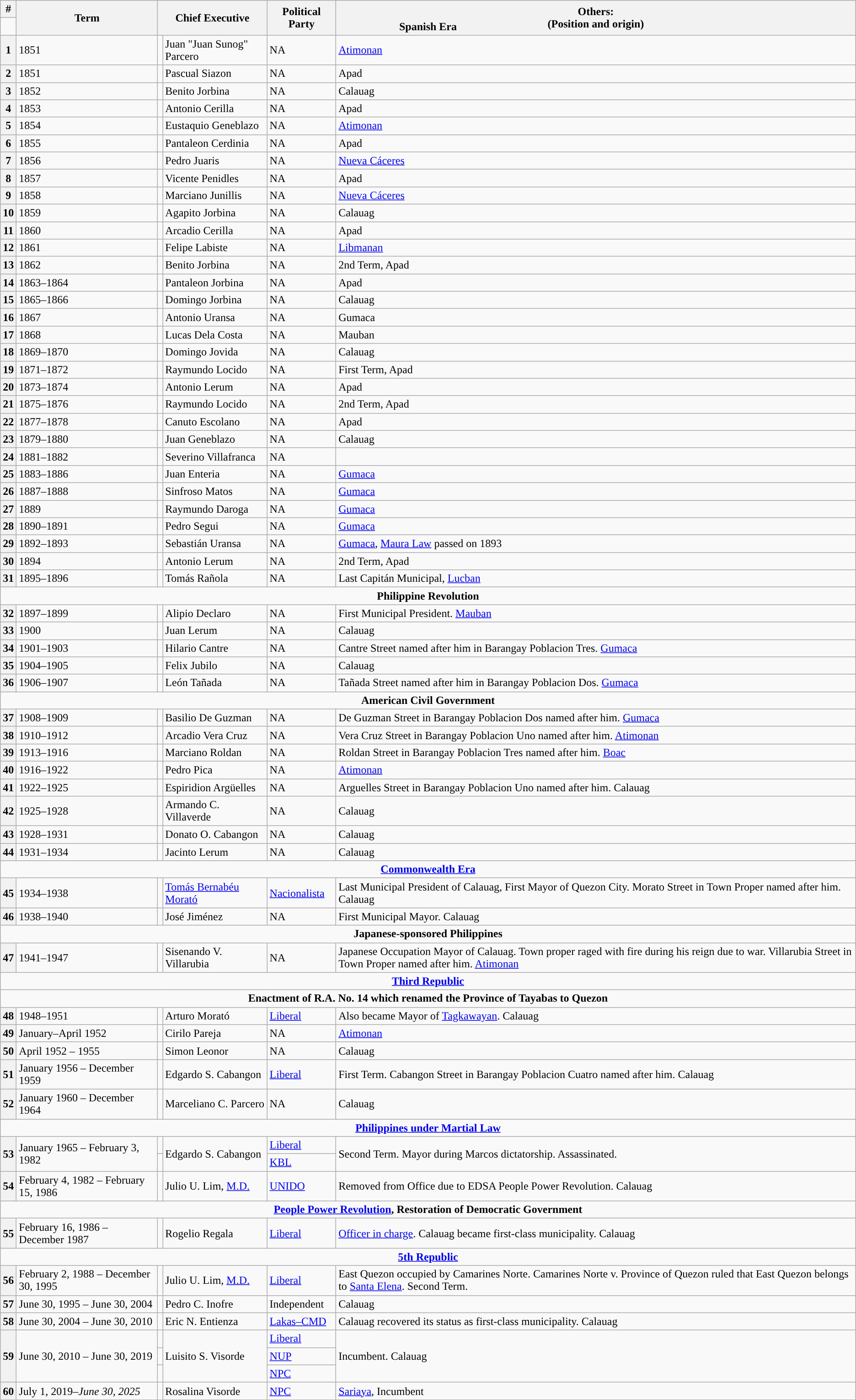<table class="wikitable sortable mw-collapsible mw-collapsed">
<tr>
<th>#</th>
<th rowspan=2>Term</th>
<th rowspan="2" colspan=2>Chief Executive</th>
<th rowspan="2">Political Party</th>
<th rowspan="2">Others: <br>(Position and origin)</th>
</tr>
<tr>
<td colspan="6" style="text-align: center;"><strong>Spanish Era</strong></td>
</tr>
<tr>
<th>1</th>
<td>1851</td>
<td style="background:"></td>
<td>Juan "Juan Sunog" Parcero</td>
<td>NA</td>
<td><a href='#'>Atimonan</a></td>
</tr>
<tr>
<th>2</th>
<td>1851</td>
<td style="background:"></td>
<td>Pascual Siazon</td>
<td>NA</td>
<td>Apad</td>
</tr>
<tr>
<th>3</th>
<td>1852</td>
<td style="background:"></td>
<td>Benito Jorbina</td>
<td>NA</td>
<td>Calauag</td>
</tr>
<tr>
<th>4</th>
<td>1853</td>
<td style="background:"></td>
<td>Antonio Cerilla</td>
<td>NA</td>
<td>Apad</td>
</tr>
<tr>
<th>5</th>
<td>1854</td>
<td style="background:"></td>
<td>Eustaquio Geneblazo</td>
<td>NA</td>
<td><a href='#'>Atimonan</a></td>
</tr>
<tr>
<th>6</th>
<td>1855</td>
<td style="background:"></td>
<td>Pantaleon Cerdinia</td>
<td>NA</td>
<td>Apad</td>
</tr>
<tr>
<th>7</th>
<td>1856</td>
<td style="background:"></td>
<td>Pedro Juaris</td>
<td>NA</td>
<td><a href='#'>Nueva Cáceres</a></td>
</tr>
<tr>
<th>8</th>
<td>1857</td>
<td style="background:"></td>
<td>Vicente Penidles</td>
<td>NA</td>
<td>Apad</td>
</tr>
<tr>
<th>9</th>
<td>1858</td>
<td style="background:"></td>
<td>Marciano Junillis</td>
<td>NA</td>
<td><a href='#'>Nueva Cáceres</a></td>
</tr>
<tr>
<th>10</th>
<td>1859</td>
<td style="background:"></td>
<td>Agapito Jorbina</td>
<td>NA</td>
<td>Calauag</td>
</tr>
<tr>
<th>11</th>
<td>1860</td>
<td style="background:"></td>
<td>Arcadio Cerilla</td>
<td>NA</td>
<td>Apad</td>
</tr>
<tr>
<th>12</th>
<td>1861</td>
<td style="background:"></td>
<td>Felipe Labiste</td>
<td>NA</td>
<td><a href='#'>Libmanan</a></td>
</tr>
<tr>
<th>13</th>
<td>1862</td>
<td style="background:"></td>
<td>Benito Jorbina</td>
<td>NA</td>
<td>2nd Term, Apad</td>
</tr>
<tr>
<th>14</th>
<td>1863–1864</td>
<td style="background:"></td>
<td>Pantaleon Jorbina</td>
<td>NA</td>
<td>Apad</td>
</tr>
<tr>
<th>15</th>
<td>1865–1866</td>
<td style="background:"></td>
<td>Domingo Jorbina</td>
<td>NA</td>
<td>Calauag</td>
</tr>
<tr>
<th>16</th>
<td>1867</td>
<td style="background:"></td>
<td>Antonio Uransa</td>
<td>NA</td>
<td>Gumaca</td>
</tr>
<tr>
<th>17</th>
<td>1868</td>
<td style="background:"></td>
<td>Lucas Dela Costa</td>
<td>NA</td>
<td>Mauban</td>
</tr>
<tr>
<th>18</th>
<td>1869–1870</td>
<td style="background:"></td>
<td>Domingo Jovida</td>
<td>NA</td>
<td>Calauag</td>
</tr>
<tr>
<th>19</th>
<td>1871–1872</td>
<td style="background:"></td>
<td>Raymundo Locido</td>
<td>NA</td>
<td>First Term, Apad</td>
</tr>
<tr>
<th>20</th>
<td>1873–1874</td>
<td style="background:"></td>
<td>Antonio Lerum</td>
<td>NA</td>
<td>Apad</td>
</tr>
<tr>
<th>21</th>
<td>1875–1876</td>
<td style="background:"></td>
<td>Raymundo Locido</td>
<td>NA</td>
<td>2nd Term, Apad</td>
</tr>
<tr>
<th>22</th>
<td>1877–1878</td>
<td style="background:"></td>
<td>Canuto Escolano</td>
<td>NA</td>
<td>Apad</td>
</tr>
<tr>
<th>23</th>
<td>1879–1880</td>
<td style="background:"></td>
<td>Juan Geneblazo</td>
<td>NA</td>
<td>Calauag</td>
</tr>
<tr>
<th>24</th>
<td>1881–1882</td>
<td style="background:"></td>
<td>Severino Villafranca</td>
<td>NA</td>
<td></td>
</tr>
<tr>
<th>25</th>
<td>1883–1886</td>
<td style="background:"></td>
<td>Juan Enteria</td>
<td>NA</td>
<td><a href='#'>Gumaca</a></td>
</tr>
<tr>
<th>26</th>
<td>1887–1888</td>
<td style="background:"></td>
<td>Sinfroso Matos</td>
<td>NA</td>
<td><a href='#'>Gumaca</a></td>
</tr>
<tr>
<th>27</th>
<td>1889</td>
<td style="background:"></td>
<td>Raymundo Daroga</td>
<td>NA</td>
<td><a href='#'>Gumaca</a></td>
</tr>
<tr>
<th>28</th>
<td>1890–1891</td>
<td style="background:"></td>
<td>Pedro Segui</td>
<td>NA</td>
<td><a href='#'>Gumaca</a></td>
</tr>
<tr>
<th>29</th>
<td>1892–1893</td>
<td style="background:"></td>
<td>Sebastián Uransa</td>
<td>NA</td>
<td><a href='#'>Gumaca</a>, <a href='#'>Maura Law</a> passed on 1893</td>
</tr>
<tr>
<th>30</th>
<td>1894</td>
<td style="background:"></td>
<td>Antonio Lerum</td>
<td>NA</td>
<td>2nd Term, Apad</td>
</tr>
<tr>
<th>31</th>
<td>1895–1896</td>
<td style="background:"></td>
<td>Tomás Rañola</td>
<td>NA</td>
<td>Last Capitán Municipal, <a href='#'>Lucban</a></td>
</tr>
<tr>
<td colspan="6" style="text-align: center;"><strong>Philippine Revolution</strong></td>
</tr>
<tr>
<th>32</th>
<td>1897–1899</td>
<td style="background:"></td>
<td>Alipio Declaro</td>
<td>NA</td>
<td>First Municipal President. <a href='#'>Mauban</a></td>
</tr>
<tr>
<th>33</th>
<td>1900</td>
<td style="background:"></td>
<td>Juan Lerum</td>
<td>NA</td>
<td>Calauag</td>
</tr>
<tr>
<th>34</th>
<td>1901–1903</td>
<td style="background:"></td>
<td>Hilario Cantre</td>
<td>NA</td>
<td>Cantre Street named after him in Barangay Poblacion Tres. <a href='#'>Gumaca</a></td>
</tr>
<tr>
<th>35</th>
<td>1904–1905</td>
<td style="background:"></td>
<td>Felix Jubilo</td>
<td>NA</td>
<td>Calauag</td>
</tr>
<tr>
<th>36</th>
<td>1906–1907</td>
<td style="background:"></td>
<td>León Tañada</td>
<td>NA</td>
<td>Tañada Street named after him in Barangay Poblacion Dos. <a href='#'>Gumaca</a></td>
</tr>
<tr>
<td colspan="6" style="text-align: center;"><strong>American Civil Government</strong></td>
</tr>
<tr>
<th>37</th>
<td>1908–1909</td>
<td style="background:"></td>
<td>Basilio De Guzman</td>
<td>NA</td>
<td>De Guzman Street in Barangay Poblacion Dos named after him. <a href='#'>Gumaca</a></td>
</tr>
<tr>
<th>38</th>
<td>1910–1912</td>
<td style="background:"></td>
<td>Arcadio Vera Cruz</td>
<td>NA</td>
<td>Vera Cruz Street in Barangay Poblacion Uno named after him. <a href='#'>Atimonan</a></td>
</tr>
<tr>
<th>39</th>
<td>1913–1916</td>
<td style="background:"></td>
<td>Marciano Roldan</td>
<td>NA</td>
<td>Roldan Street in Barangay Poblacion Tres named after him. <a href='#'>Boac</a></td>
</tr>
<tr>
<th>40</th>
<td>1916–1922</td>
<td style="background:"></td>
<td>Pedro Pica</td>
<td>NA</td>
<td><a href='#'>Atimonan</a></td>
</tr>
<tr>
<th>41</th>
<td>1922–1925</td>
<td style="background:"></td>
<td>Espiridion Argüelles</td>
<td>NA</td>
<td>Arguelles Street in Barangay Poblacion Uno named after him. Calauag</td>
</tr>
<tr>
<th>42</th>
<td>1925–1928</td>
<td style="background:"></td>
<td>Armando C. Villaverde</td>
<td>NA</td>
<td>Calauag</td>
</tr>
<tr>
<th>43</th>
<td>1928–1931</td>
<td style="background:"></td>
<td>Donato O. Cabangon</td>
<td>NA</td>
<td>Calauag</td>
</tr>
<tr>
<th>44</th>
<td>1931–1934</td>
<td style="background:"></td>
<td>Jacinto Lerum</td>
<td>NA</td>
<td>Calauag</td>
</tr>
<tr>
<td colspan="6" style="text-align: center;"><strong><a href='#'>Commonwealth Era</a></strong></td>
</tr>
<tr>
<th>45</th>
<td>1934–1938</td>
<td style="background:"></td>
<td><a href='#'>Tomás Bernabéu Morató</a></td>
<td><a href='#'>Nacionalista</a></td>
<td>Last Municipal President of Calauag, First Mayor of Quezon City. Morato Street in Town Proper named after him.  Calauag</td>
</tr>
<tr>
<th>46</th>
<td>1938–1940</td>
<td style="background:"></td>
<td>José Jiménez</td>
<td>NA</td>
<td>First Municipal Mayor. Calauag</td>
</tr>
<tr>
<td colspan="6" style="text-align: center;"><strong>Japanese-sponsored Philippines</strong></td>
</tr>
<tr>
<th>47</th>
<td>1941–1947</td>
<td style="background:"></td>
<td>Sisenando V. Villarubia</td>
<td>NA</td>
<td>Japanese Occupation Mayor of Calauag. Town proper raged with fire during his reign due to war. Villarubia Street in Town Proper named after him. <a href='#'>Atimonan</a></td>
</tr>
<tr>
<td colspan="6" style="text-align: center;"><strong><a href='#'>Third Republic</a></strong></td>
</tr>
<tr>
<td colspan="6" style="text-align: center;"><strong>Enactment of R.A. No. 14 which renamed the Province of Tayabas to Quezon</strong></td>
</tr>
<tr>
<th>48</th>
<td>1948–1951</td>
<td style="background:"></td>
<td>Arturo Morató</td>
<td><a href='#'>Liberal</a></td>
<td>Also became Mayor of <a href='#'>Tagkawayan</a>. Calauag</td>
</tr>
<tr>
<th>49</th>
<td>January–April 1952</td>
<td style="background:"></td>
<td>Cirilo Pareja</td>
<td>NA</td>
<td><a href='#'>Atimonan</a></td>
</tr>
<tr>
<th>50</th>
<td>April 1952 – 1955</td>
<td style="background:"></td>
<td>Simon Leonor</td>
<td>NA</td>
<td>Calauag</td>
</tr>
<tr>
<th>51</th>
<td>January 1956 – December 1959</td>
<td style="background:"></td>
<td>Edgardo S. Cabangon</td>
<td><a href='#'>Liberal</a></td>
<td>First Term. Cabangon Street in Barangay Poblacion Cuatro named after him. Calauag</td>
</tr>
<tr>
<th>52</th>
<td>January 1960 – December 1964</td>
<td style="background:"></td>
<td>Marceliano C. Parcero</td>
<td>NA</td>
<td>Calauag</td>
</tr>
<tr>
<td colspan="6" style="text-align: center;"><strong><a href='#'>Philippines under Martial Law</a></strong></td>
</tr>
<tr>
<th rowspan="2">53</th>
<td rowspan="2">January 1965 – February 3, 1982</td>
<td></td>
<td rowspan="2">Edgardo S. Cabangon</td>
<td><a href='#'>Liberal</a></td>
<td rowspan="2">Second Term. Mayor during Marcos dictatorship. Assassinated.</td>
</tr>
<tr>
<td></td>
<td><a href='#'>KBL</a></td>
</tr>
<tr>
<th>54</th>
<td>February 4, 1982 – February 15, 1986</td>
<td style="background:"></td>
<td>Julio U. Lim, <a href='#'>M.D.</a></td>
<td><a href='#'>UNIDO</a></td>
<td>Removed from Office due to EDSA People Power Revolution. Calauag</td>
</tr>
<tr>
<td colspan="6" style="text-align: center;"><strong><a href='#'>People Power Revolution</a>, Restoration of Democratic Government</strong></td>
</tr>
<tr>
<th>55</th>
<td>February 16, 1986 – December 1987</td>
<td style="background:"></td>
<td>Rogelio Regala</td>
<td><a href='#'>Liberal</a></td>
<td><a href='#'>Officer in charge</a>. Calauag became first-class municipality. Calauag</td>
</tr>
<tr>
<td colspan="6" style="text-align: center;"><strong><a href='#'>5th Republic</a></strong></td>
</tr>
<tr>
<th>56</th>
<td>February 2, 1988 – December 30, 1995</td>
<td style="background:"></td>
<td>Julio U. Lim, <a href='#'>M.D.</a></td>
<td><a href='#'>Liberal</a></td>
<td>East Quezon occupied by Camarines Norte. Camarines Norte v. Province of Quezon ruled that East Quezon belongs to <a href='#'>Santa Elena</a>. Second Term.</td>
</tr>
<tr>
<th>57</th>
<td>June 30, 1995 – June 30, 2004</td>
<td style="background:"></td>
<td>Pedro C. Inofre</td>
<td>Independent</td>
<td>Calauag</td>
</tr>
<tr>
<th>58</th>
<td>June 30, 2004 – June 30, 2010</td>
<td style="background:"></td>
<td>Eric N. Entienza</td>
<td><a href='#'>Lakas–CMD</a></td>
<td>Calauag recovered its status as first-class municipality. Calauag</td>
</tr>
<tr>
<th rowspan="3">59</th>
<td rowspan="3">June 30, 2010 – June 30, 2019</td>
<td></td>
<td rowspan="3">Luisito S. Visorde</td>
<td><a href='#'>Liberal</a></td>
<td rowspan="3">Incumbent.  Calauag</td>
</tr>
<tr>
<td></td>
<td><a href='#'>NUP</a></td>
</tr>
<tr>
<td></td>
<td><a href='#'>NPC</a></td>
</tr>
<tr>
<th>60</th>
<td>July 1, 2019–<em>June 30, 2025</em></td>
<td style="background:"></td>
<td>Rosalina Visorde</td>
<td><a href='#'>NPC</a></td>
<td><a href='#'>Sariaya</a>, Incumbent</td>
</tr>
</table>
